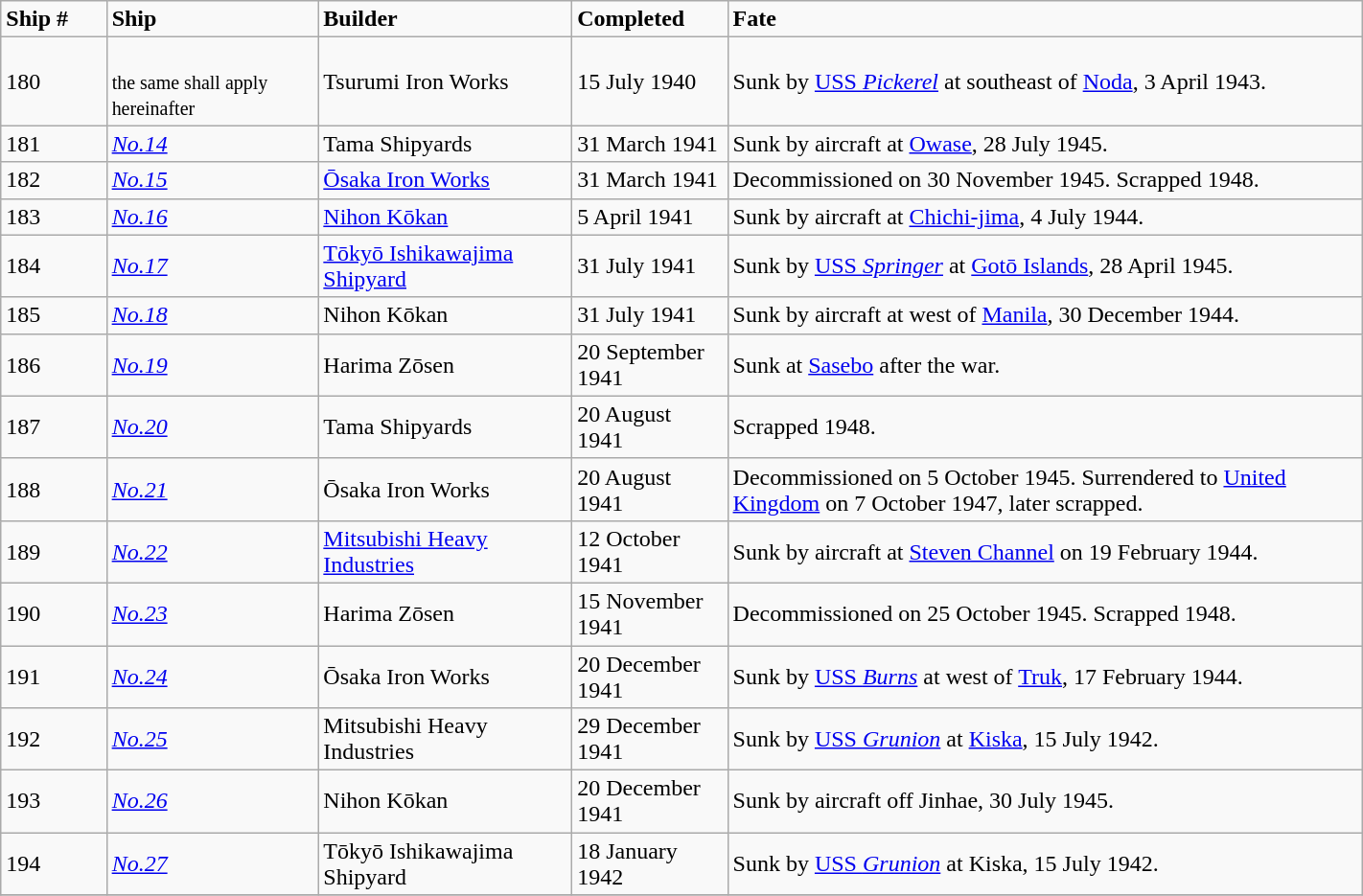<table class="wikitable" width="75%">
<tr>
<td width="5%"><strong>Ship #</strong></td>
<td width="10%"><strong>Ship</strong></td>
<td width="12%"><strong>Builder</strong></td>
<td width="5%" bgcolor=><strong>Completed</strong></td>
<td width="30%" bgcolor=><strong>Fate</strong></td>
</tr>
<tr>
<td>180</td>
<td><br><small>the same shall apply hereinafter</small></td>
<td>Tsurumi Iron Works</td>
<td>15 July 1940</td>
<td>Sunk by <a href='#'>USS <em>Pickerel</em></a> at southeast of <a href='#'>Noda</a>, 3 April 1943.</td>
</tr>
<tr>
<td>181</td>
<td><a href='#'><em>No.14</em></a></td>
<td>Tama Shipyards</td>
<td>31 March 1941</td>
<td>Sunk by aircraft at <a href='#'>Owase</a>, 28 July 1945.</td>
</tr>
<tr>
<td>182</td>
<td><a href='#'><em>No.15</em></a></td>
<td><a href='#'>Ōsaka Iron Works</a></td>
<td>31 March 1941</td>
<td>Decommissioned on 30 November 1945. Scrapped 1948.</td>
</tr>
<tr>
<td>183</td>
<td><a href='#'><em>No.16</em></a></td>
<td><a href='#'>Nihon Kōkan</a></td>
<td>5 April 1941</td>
<td>Sunk by aircraft at <a href='#'>Chichi-jima</a>, 4 July 1944.</td>
</tr>
<tr>
<td>184</td>
<td><a href='#'><em>No.17</em></a></td>
<td><a href='#'>Tōkyō Ishikawajima Shipyard</a></td>
<td>31 July 1941</td>
<td>Sunk by <a href='#'>USS <em>Springer</em></a> at <a href='#'>Gotō Islands</a>, 28 April 1945.</td>
</tr>
<tr>
<td>185</td>
<td><a href='#'><em>No.18</em></a></td>
<td>Nihon Kōkan</td>
<td>31 July 1941</td>
<td>Sunk by aircraft at west of <a href='#'>Manila</a>, 30 December 1944.</td>
</tr>
<tr>
<td>186</td>
<td><a href='#'><em>No.19</em></a></td>
<td>Harima Zōsen</td>
<td>20 September 1941</td>
<td>Sunk at <a href='#'>Sasebo</a> after the war.</td>
</tr>
<tr>
<td>187</td>
<td><a href='#'><em>No.20</em></a></td>
<td>Tama Shipyards</td>
<td>20 August 1941</td>
<td>Scrapped 1948.</td>
</tr>
<tr>
<td>188</td>
<td><a href='#'><em>No.21</em></a></td>
<td>Ōsaka Iron Works</td>
<td>20 August 1941</td>
<td>Decommissioned on 5 October 1945. Surrendered to <a href='#'>United Kingdom</a> on 7 October 1947, later scrapped.</td>
</tr>
<tr>
<td>189</td>
<td><a href='#'><em>No.22</em></a></td>
<td><a href='#'>Mitsubishi Heavy Industries</a></td>
<td>12 October 1941</td>
<td>Sunk by aircraft at <a href='#'>Steven Channel</a> on 19 February 1944.</td>
</tr>
<tr>
<td>190</td>
<td><a href='#'><em>No.23</em></a></td>
<td>Harima Zōsen</td>
<td>15 November 1941</td>
<td>Decommissioned on 25 October 1945. Scrapped 1948.</td>
</tr>
<tr>
<td>191</td>
<td><a href='#'><em>No.24</em></a></td>
<td>Ōsaka Iron Works</td>
<td>20 December 1941</td>
<td>Sunk by <a href='#'>USS <em>Burns</em></a> at west of <a href='#'>Truk</a>, 17 February 1944.</td>
</tr>
<tr>
<td>192</td>
<td><a href='#'><em>No.25</em></a></td>
<td>Mitsubishi Heavy Industries</td>
<td>29 December 1941</td>
<td>Sunk by <a href='#'>USS <em>Grunion</em></a> at <a href='#'>Kiska</a>, 15 July 1942.</td>
</tr>
<tr>
<td>193</td>
<td><a href='#'><em>No.26</em></a></td>
<td>Nihon Kōkan</td>
<td>20 December 1941</td>
<td>Sunk by aircraft off Jinhae, 30 July 1945.</td>
</tr>
<tr>
<td>194</td>
<td><a href='#'><em>No.27</em></a></td>
<td>Tōkyō Ishikawajima Shipyard</td>
<td>18 January 1942</td>
<td>Sunk by <a href='#'>USS <em>Grunion</em></a> at Kiska, 15 July 1942.</td>
</tr>
<tr>
</tr>
</table>
